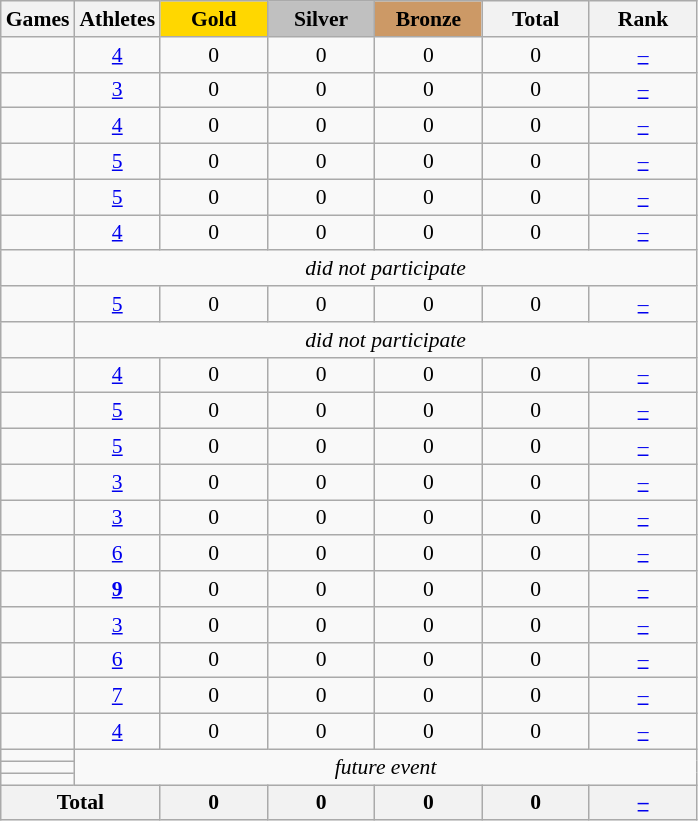<table class="wikitable" style="text-align:center; font-size:90%;">
<tr>
<th>Games</th>
<th>Athletes</th>
<td style="background:gold; width:4.5em; font-weight:bold;">Gold</td>
<td style="background:silver; width:4.5em; font-weight:bold;">Silver</td>
<td style="background:#cc9966; width:4.5em; font-weight:bold;">Bronze</td>
<th style="width:4.5em; font-weight:bold;">Total</th>
<th style="width:4.5em; font-weight:bold;">Rank</th>
</tr>
<tr>
<td align=left> </td>
<td><a href='#'>4</a></td>
<td>0</td>
<td>0</td>
<td>0</td>
<td>0</td>
<td><a href='#'>–</a></td>
</tr>
<tr>
<td align=left> </td>
<td><a href='#'>3</a></td>
<td>0</td>
<td>0</td>
<td>0</td>
<td>0</td>
<td><a href='#'>–</a></td>
</tr>
<tr>
<td align=left> </td>
<td><a href='#'>4</a></td>
<td>0</td>
<td>0</td>
<td>0</td>
<td>0</td>
<td><a href='#'>–</a></td>
</tr>
<tr>
<td align=left> </td>
<td><a href='#'>5</a></td>
<td>0</td>
<td>0</td>
<td>0</td>
<td>0</td>
<td><a href='#'>–</a></td>
</tr>
<tr>
<td align=left> </td>
<td><a href='#'>5</a></td>
<td>0</td>
<td>0</td>
<td>0</td>
<td>0</td>
<td><a href='#'>–</a></td>
</tr>
<tr>
<td align=left> </td>
<td><a href='#'>4</a></td>
<td>0</td>
<td>0</td>
<td>0</td>
<td>0</td>
<td><a href='#'>–</a></td>
</tr>
<tr>
<td align=left> </td>
<td colspan=6><em>did not participate</em></td>
</tr>
<tr>
<td align=left> </td>
<td><a href='#'>5</a></td>
<td>0</td>
<td>0</td>
<td>0</td>
<td>0</td>
<td><a href='#'>–</a></td>
</tr>
<tr>
<td align=left> </td>
<td colspan=6><em>did not participate</em></td>
</tr>
<tr>
<td align=left> </td>
<td><a href='#'>4</a></td>
<td>0</td>
<td>0</td>
<td>0</td>
<td>0</td>
<td><a href='#'>–</a></td>
</tr>
<tr>
<td align=left> </td>
<td><a href='#'>5</a></td>
<td>0</td>
<td>0</td>
<td>0</td>
<td>0</td>
<td><a href='#'>–</a></td>
</tr>
<tr>
<td align=left> </td>
<td><a href='#'>5</a></td>
<td>0</td>
<td>0</td>
<td>0</td>
<td>0</td>
<td><a href='#'>–</a></td>
</tr>
<tr>
<td align=left> </td>
<td><a href='#'>3</a></td>
<td>0</td>
<td>0</td>
<td>0</td>
<td>0</td>
<td><a href='#'>–</a></td>
</tr>
<tr>
<td align=left> </td>
<td><a href='#'>3</a></td>
<td>0</td>
<td>0</td>
<td>0</td>
<td>0</td>
<td><a href='#'>–</a></td>
</tr>
<tr>
<td align=left> </td>
<td><a href='#'>6</a></td>
<td>0</td>
<td>0</td>
<td>0</td>
<td>0</td>
<td><a href='#'>–</a></td>
</tr>
<tr>
<td align=left> </td>
<td><a href='#'><strong>9</strong></a></td>
<td>0</td>
<td>0</td>
<td>0</td>
<td>0</td>
<td><a href='#'>–</a></td>
</tr>
<tr>
<td align=left> </td>
<td><a href='#'>3</a></td>
<td>0</td>
<td>0</td>
<td>0</td>
<td>0</td>
<td><a href='#'>–</a></td>
</tr>
<tr>
<td align=left> </td>
<td><a href='#'>6</a></td>
<td>0</td>
<td>0</td>
<td>0</td>
<td>0</td>
<td><a href='#'>–</a></td>
</tr>
<tr>
<td align=left> </td>
<td><a href='#'>7</a></td>
<td>0</td>
<td>0</td>
<td>0</td>
<td>0</td>
<td><a href='#'>–</a></td>
</tr>
<tr>
<td align=left> </td>
<td><a href='#'>4</a></td>
<td>0</td>
<td>0</td>
<td>0</td>
<td>0</td>
<td><a href='#'>–</a></td>
</tr>
<tr>
<td align=left> </td>
<td colspan=6; rowspan=3><em>future event</em></td>
</tr>
<tr>
<td align=left> </td>
</tr>
<tr>
<td align=left> </td>
</tr>
<tr>
<th colspan=2>Total</th>
<th>0</th>
<th>0</th>
<th>0</th>
<th>0</th>
<th><a href='#'>–</a></th>
</tr>
</table>
